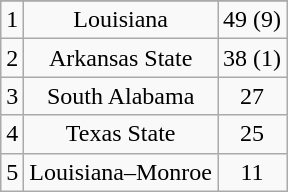<table class="wikitable" style="display: inline-table;">
<tr align="center">
</tr>
<tr align="center">
<td>1</td>
<td>Louisiana</td>
<td>49 (9)</td>
</tr>
<tr align="center">
<td>2</td>
<td>Arkansas State</td>
<td>38 (1)</td>
</tr>
<tr align="center">
<td>3</td>
<td>South Alabama</td>
<td>27</td>
</tr>
<tr align="center">
<td>4</td>
<td>Texas State</td>
<td>25</td>
</tr>
<tr align="center">
<td>5</td>
<td>Louisiana–Monroe</td>
<td>11</td>
</tr>
</table>
